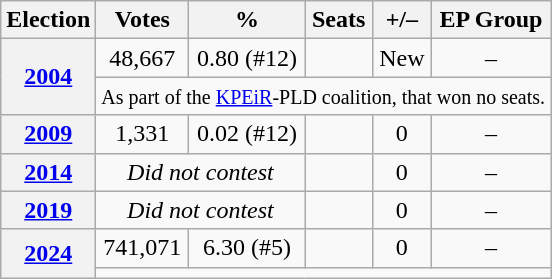<table class=wikitable style="text-align:center;">
<tr>
<th>Election</th>
<th>Votes</th>
<th>%</th>
<th>Seats</th>
<th>+/–</th>
<th>EP Group</th>
</tr>
<tr>
<th rowspan="2"><a href='#'>2004</a></th>
<td>48,667</td>
<td>0.80 (#12)</td>
<td></td>
<td>New</td>
<td>–</td>
</tr>
<tr>
<td colspan="5"><small>As part of the <a href='#'>KPEiR</a>-PLD coalition, that won no seats.</small></td>
</tr>
<tr>
<th><a href='#'>2009</a></th>
<td>1,331</td>
<td>0.02 (#12)</td>
<td></td>
<td> 0</td>
<td>–</td>
</tr>
<tr>
<th><a href='#'>2014</a></th>
<td colspan="2"><em>Did not contest</em></td>
<td></td>
<td> 0</td>
<td>–</td>
</tr>
<tr>
<th><a href='#'>2019</a></th>
<td colspan="2"><em>Did not contest</em></td>
<td></td>
<td> 0</td>
<td>–</td>
</tr>
<tr>
<th rowspan="2"><a href='#'>2024</a></th>
<td>741,071</td>
<td>6.30 (#5)</td>
<td></td>
<td> 0</td>
<td>–</td>
</tr>
<tr>
<td colspan="5"></td>
</tr>
</table>
